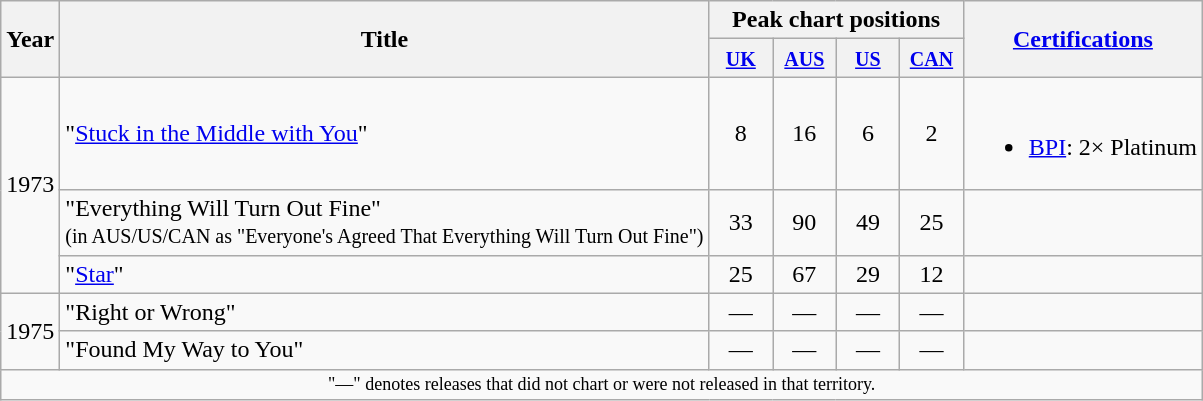<table class="wikitable">
<tr>
<th scope="col" rowspan="2">Year</th>
<th scope="col" rowspan="2">Title</th>
<th scope="col" colspan="4">Peak chart positions</th>
<th scope="col" rowspan="2"><a href='#'>Certifications</a></th>
</tr>
<tr>
<th style="width:35px;"><small><a href='#'>UK</a></small><br></th>
<th style="width:35px;"><small><a href='#'>AUS</a></small><br></th>
<th style="width:35px;"><small><a href='#'>US</a></small><br></th>
<th style="width:35px;"><small><a href='#'>CAN</a></small><br></th>
</tr>
<tr>
<td rowspan="3">1973</td>
<td>"<a href='#'>Stuck in the Middle with You</a>"</td>
<td align=center>8</td>
<td align=center>16</td>
<td align=center>6</td>
<td align=center>2</td>
<td><br><ul><li><a href='#'>BPI</a>: 2× Platinum</li></ul></td>
</tr>
<tr>
<td>"Everything Will Turn Out Fine" <br><small>(in AUS/US/CAN as "Everyone's Agreed That Everything Will Turn Out Fine")</small></td>
<td align=center>33</td>
<td align=center>90</td>
<td align=center>49</td>
<td align=center>25</td>
<td></td>
</tr>
<tr>
<td>"<a href='#'>Star</a>"</td>
<td align=center>25</td>
<td align=center>67</td>
<td align=center>29</td>
<td align=center>12</td>
<td></td>
</tr>
<tr>
<td rowspan="2">1975</td>
<td>"Right or Wrong"</td>
<td align=center>―</td>
<td align=center>―</td>
<td align=center>―</td>
<td align=center>―</td>
<td></td>
</tr>
<tr>
<td>"Found My Way to You"</td>
<td align=center>―</td>
<td align=center>―</td>
<td align=center>―</td>
<td align=center>―</td>
<td></td>
</tr>
<tr>
<td colspan="7" style="text-align:center; font-size:9pt;">"—" denotes releases that did not chart or were not released in that territory.</td>
</tr>
</table>
